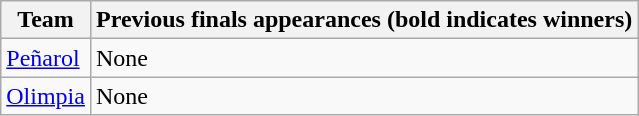<table class="wikitable">
<tr>
<th>Team</th>
<th>Previous finals appearances (bold indicates winners)</th>
</tr>
<tr>
<td> <a href='#'>Peñarol</a></td>
<td>None</td>
</tr>
<tr>
<td> <a href='#'>Olimpia</a></td>
<td>None</td>
</tr>
</table>
